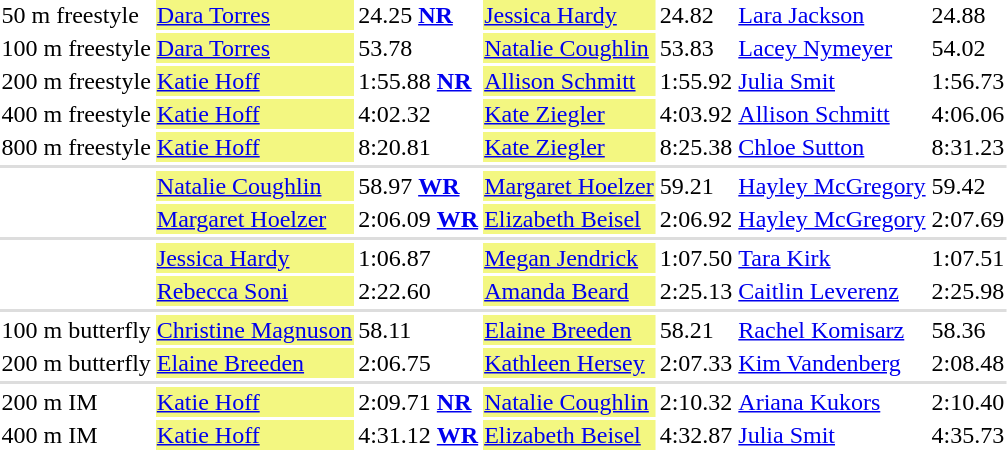<table>
<tr valign="top">
<td>50 m freestyle<br></td>
<td bgcolor=#F3F781><a href='#'>Dara Torres</a></td>
<td>24.25 <strong><a href='#'>NR</a></strong></td>
<td bgcolor=#F3F781><a href='#'>Jessica Hardy</a></td>
<td>24.82</td>
<td><a href='#'>Lara Jackson</a></td>
<td>24.88</td>
</tr>
<tr valign="top">
<td>100 m freestyle<br></td>
<td bgcolor=#F3F781><a href='#'>Dara Torres</a></td>
<td>53.78</td>
<td bgcolor=#F3F781><a href='#'>Natalie Coughlin</a></td>
<td>53.83</td>
<td><a href='#'>Lacey Nymeyer</a></td>
<td>54.02</td>
</tr>
<tr valign="top">
<td>200 m freestyle<br></td>
<td bgcolor=#F3F781><a href='#'>Katie Hoff</a></td>
<td>1:55.88 <strong><a href='#'>NR</a></strong></td>
<td bgcolor=#F3F781><a href='#'>Allison Schmitt</a></td>
<td>1:55.92</td>
<td><a href='#'>Julia Smit</a></td>
<td>1:56.73</td>
</tr>
<tr valign="top">
<td>400 m freestyle<br></td>
<td bgcolor=#F3F781><a href='#'>Katie Hoff</a></td>
<td>4:02.32</td>
<td bgcolor=#F3F781><a href='#'>Kate Ziegler</a></td>
<td>4:03.92</td>
<td><a href='#'>Allison Schmitt</a></td>
<td>4:06.06</td>
</tr>
<tr valign="top">
<td>800 m freestyle<br></td>
<td bgcolor=#F3F781><a href='#'>Katie Hoff</a></td>
<td>8:20.81</td>
<td bgcolor=#F3F781><a href='#'>Kate Ziegler</a></td>
<td>8:25.38</td>
<td><a href='#'>Chloe Sutton</a></td>
<td>8:31.23</td>
</tr>
<tr bgcolor=#DDDDDD>
<td colspan=7></td>
</tr>
<tr valign="top">
<td><br></td>
<td bgcolor=#F3F781><a href='#'>Natalie Coughlin</a></td>
<td>58.97 <strong><a href='#'>WR</a></strong></td>
<td bgcolor=#F3F781><a href='#'>Margaret Hoelzer</a></td>
<td>59.21</td>
<td><a href='#'>Hayley McGregory</a></td>
<td>59.42</td>
</tr>
<tr valign="top">
<td><br></td>
<td bgcolor=#F3F781><a href='#'>Margaret Hoelzer</a></td>
<td>2:06.09 <strong><a href='#'>WR</a></strong></td>
<td bgcolor=#F3F781><a href='#'>Elizabeth Beisel</a></td>
<td>2:06.92</td>
<td><a href='#'>Hayley McGregory</a></td>
<td>2:07.69</td>
</tr>
<tr bgcolor=#DDDDDD>
<td colspan=7></td>
</tr>
<tr valign="top">
<td><br></td>
<td bgcolor=#F3F781><a href='#'>Jessica Hardy</a></td>
<td>1:06.87</td>
<td bgcolor=#F3F781><a href='#'>Megan Jendrick</a></td>
<td>1:07.50</td>
<td><a href='#'>Tara Kirk</a></td>
<td>1:07.51</td>
</tr>
<tr valign="top">
<td><br></td>
<td bgcolor=#F3F781><a href='#'>Rebecca Soni</a></td>
<td>2:22.60</td>
<td bgcolor=#F3F781><a href='#'>Amanda Beard</a></td>
<td>2:25.13</td>
<td><a href='#'>Caitlin Leverenz</a></td>
<td>2:25.98</td>
</tr>
<tr bgcolor=#DDDDDD>
<td colspan=7></td>
</tr>
<tr valign="top">
<td>100 m butterfly<br></td>
<td bgcolor=#F3F781><a href='#'>Christine Magnuson</a></td>
<td>58.11</td>
<td bgcolor=#F3F781><a href='#'>Elaine Breeden</a></td>
<td>58.21</td>
<td><a href='#'>Rachel Komisarz</a></td>
<td>58.36</td>
</tr>
<tr valign="top">
<td>200 m butterfly<br></td>
<td bgcolor=#F3F781><a href='#'>Elaine Breeden</a></td>
<td>2:06.75</td>
<td bgcolor=#F3F781><a href='#'>Kathleen Hersey</a></td>
<td>2:07.33</td>
<td><a href='#'>Kim Vandenberg</a></td>
<td>2:08.48</td>
</tr>
<tr bgcolor=#DDDDDD>
<td colspan=7></td>
</tr>
<tr valign="top">
<td>200 m IM<br></td>
<td bgcolor=#F3F781><a href='#'>Katie Hoff</a></td>
<td>2:09.71 <strong><a href='#'>NR</a></strong></td>
<td bgcolor=#F3F781><a href='#'>Natalie Coughlin</a></td>
<td>2:10.32</td>
<td><a href='#'>Ariana Kukors</a></td>
<td>2:10.40</td>
</tr>
<tr valign="top">
<td>400 m IM<br></td>
<td bgcolor=#F3F781><a href='#'>Katie Hoff</a></td>
<td>4:31.12 <strong><a href='#'>WR</a></strong></td>
<td bgcolor=#F3F781><a href='#'>Elizabeth Beisel</a></td>
<td>4:32.87</td>
<td><a href='#'>Julia Smit</a></td>
<td>4:35.73</td>
</tr>
</table>
